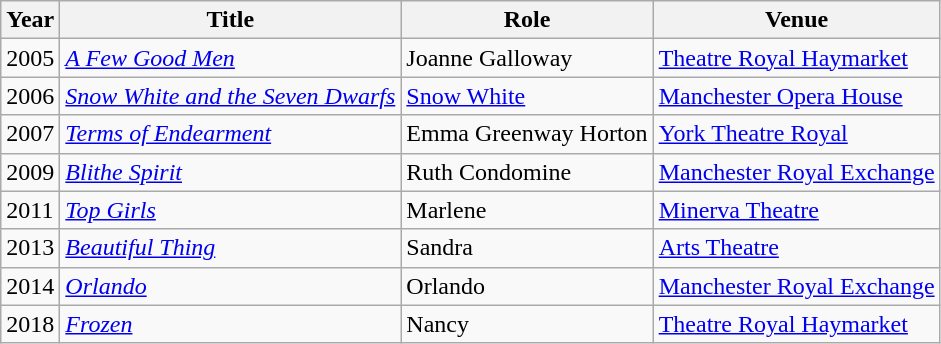<table class="wikitable sortable">
<tr>
<th>Year</th>
<th>Title</th>
<th>Role</th>
<th>Venue</th>
</tr>
<tr>
<td>2005</td>
<td><em><a href='#'>A Few Good Men</a></em></td>
<td>Joanne Galloway</td>
<td><a href='#'>Theatre Royal Haymarket</a></td>
</tr>
<tr>
<td>2006</td>
<td><em><a href='#'>Snow White and the Seven Dwarfs</a></em></td>
<td><a href='#'>Snow White</a></td>
<td><a href='#'>Manchester Opera House</a></td>
</tr>
<tr>
<td>2007</td>
<td><em><a href='#'>Terms of Endearment</a></em></td>
<td>Emma Greenway Horton</td>
<td><a href='#'>York Theatre Royal</a></td>
</tr>
<tr>
<td>2009</td>
<td><em><a href='#'>Blithe Spirit</a></em></td>
<td>Ruth Condomine</td>
<td><a href='#'>Manchester Royal Exchange</a></td>
</tr>
<tr>
<td>2011</td>
<td><em><a href='#'>Top Girls</a></em></td>
<td>Marlene</td>
<td><a href='#'>Minerva Theatre</a></td>
</tr>
<tr>
<td>2013</td>
<td><em><a href='#'>Beautiful Thing</a></em></td>
<td>Sandra</td>
<td><a href='#'>Arts Theatre</a></td>
</tr>
<tr>
<td>2014</td>
<td><em><a href='#'>Orlando</a></em></td>
<td>Orlando</td>
<td><a href='#'>Manchester Royal Exchange</a></td>
</tr>
<tr>
<td>2018</td>
<td><em><a href='#'>Frozen</a></em></td>
<td>Nancy</td>
<td><a href='#'>Theatre Royal Haymarket</a></td>
</tr>
</table>
